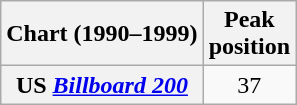<table class="wikitable sortable plainrowheaders" style="text-align:center">
<tr>
<th scope="col">Chart (1990–1999)</th>
<th scope="col">Peak<br> position</th>
</tr>
<tr>
<th scope="row">US <em><a href='#'>Billboard 200</a></em></th>
<td style="text-align:center;">37</td>
</tr>
</table>
